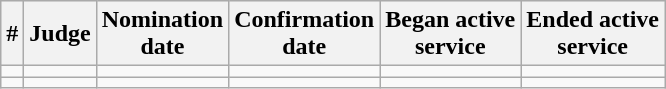<table class="sortable wikitable">
<tr bgcolor="#ececec">
<th>#</th>
<th>Judge</th>
<th>Nomination<br>date</th>
<th>Confirmation<br>date</th>
<th>Began active<br>service</th>
<th>Ended active<br>service</th>
</tr>
<tr>
<td></td>
<td></td>
<td></td>
<td></td>
<td></td>
<td></td>
</tr>
<tr>
<td></td>
<td></td>
<td></td>
<td></td>
<td></td>
<td></td>
</tr>
</table>
